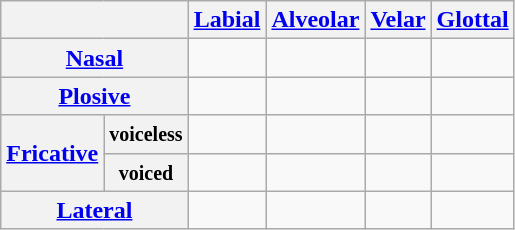<table class="wikitable" style="text-align:center;">
<tr>
<th colspan="2"></th>
<th><a href='#'>Labial</a></th>
<th><a href='#'>Alveolar</a></th>
<th><a href='#'>Velar</a></th>
<th><a href='#'>Glottal</a></th>
</tr>
<tr>
<th colspan="2"><a href='#'>Nasal</a></th>
<td></td>
<td></td>
<td></td>
<td></td>
</tr>
<tr>
<th colspan="2"><a href='#'>Plosive</a></th>
<td></td>
<td></td>
<td></td>
<td></td>
</tr>
<tr>
<th rowspan="2"><a href='#'>Fricative</a></th>
<th><small>voiceless</small></th>
<td></td>
<td></td>
<td></td>
<td></td>
</tr>
<tr>
<th><small>voiced</small></th>
<td></td>
<td></td>
<td></td>
<td></td>
</tr>
<tr>
<th colspan="2"><a href='#'>Lateral</a></th>
<td></td>
<td></td>
<td></td>
<td></td>
</tr>
</table>
